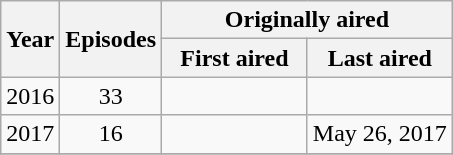<table class="wikitable" style="text-align: center;">
<tr>
<th rowspan="2">Year</th>
<th rowspan="2">Episodes</th>
<th colspan="2">Originally aired</th>
</tr>
<tr>
<th style="padding: 0 12px;">First aired</th>
<th>Last aired</th>
</tr>
<tr>
<td>2016</td>
<td>33</td>
<td></td>
<td></td>
</tr>
<tr>
<td>2017</td>
<td>16</td>
<td></td>
<td>May 26, 2017</td>
</tr>
<tr>
</tr>
</table>
